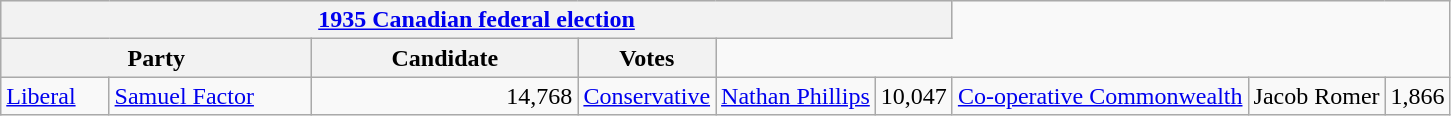<table class="wikitable">
<tr style="background:#e9e9e9;">
<th colspan="6"><a href='#'>1935 Canadian federal election</a></th>
</tr>
<tr style="background:#e9e9e9;">
<th colspan="2" style="width: 200px">Party</th>
<th style="width: 170px">Candidate</th>
<th style="width: 40px">Votes</th>
</tr>
<tr>
<td><a href='#'>Liberal</a></td>
<td><a href='#'>Samuel Factor</a></td>
<td align="right">14,768<br></td>
<td><a href='#'>Conservative</a></td>
<td><a href='#'>Nathan Phillips</a></td>
<td align="right">10,047<br>

</td>
<td><a href='#'>Co-operative Commonwealth</a></td>
<td>Jacob Romer</td>
<td align="right">1,866</td>
</tr>
</table>
